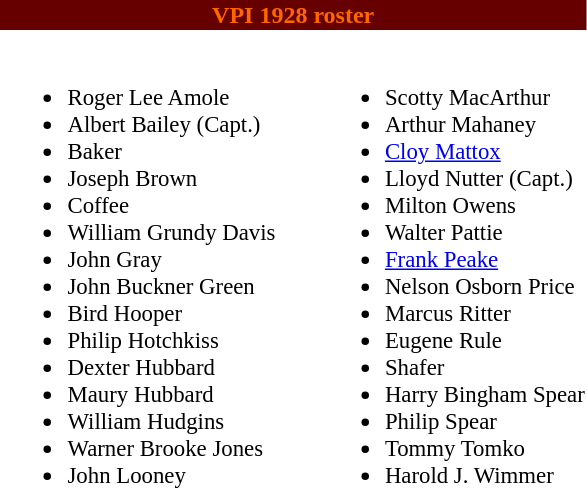<table class="toccolours" style="text-align: left;">
<tr>
<th colspan="9" style="background:#660000;color:#FF6600;text-align:center;"><span><strong>VPI 1928 roster</strong></span></th>
</tr>
<tr>
<td></td>
<td style="font-size:95%; vertical-align:top;"><br><ul><li>Roger Lee Amole</li><li>Albert Bailey (Capt.)</li><li>Baker</li><li>Joseph Brown</li><li>Coffee</li><li>William Grundy Davis</li><li>John Gray</li><li>John Buckner Green</li><li>Bird Hooper</li><li>Philip Hotchkiss</li><li>Dexter Hubbard</li><li>Maury Hubbard</li><li>William Hudgins</li><li>Warner Brooke Jones</li><li>John Looney</li></ul></td>
<td style="width: 25px;"></td>
<td style="font-size:95%; vertical-align:top;"><br><ul><li>Scotty MacArthur</li><li>Arthur Mahaney</li><li><a href='#'>Cloy Mattox</a></li><li>Lloyd Nutter (Capt.)</li><li>Milton Owens</li><li>Walter Pattie</li><li><a href='#'>Frank Peake</a></li><li>Nelson Osborn Price</li><li>Marcus Ritter</li><li>Eugene Rule</li><li>Shafer</li><li>Harry Bingham Spear</li><li>Philip Spear</li><li>Tommy Tomko</li><li>Harold J. Wimmer</li></ul></td>
</tr>
</table>
